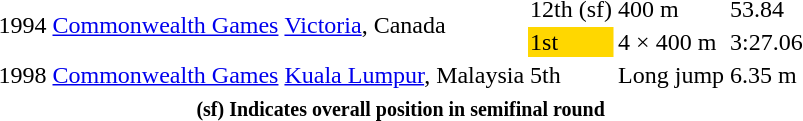<table>
<tr>
<td rowspan=2>1994</td>
<td rowspan=2><a href='#'>Commonwealth Games</a></td>
<td rowspan=2><a href='#'>Victoria</a>, Canada</td>
<td>12th (sf)</td>
<td>400 m</td>
<td>53.84</td>
</tr>
<tr>
<td bgcolor=gold>1st</td>
<td>4 × 400 m</td>
<td>3:27.06</td>
</tr>
<tr>
<td>1998</td>
<td><a href='#'>Commonwealth Games</a></td>
<td><a href='#'>Kuala Lumpur</a>, Malaysia</td>
<td>5th</td>
<td>Long jump</td>
<td>6.35 m</td>
</tr>
<tr>
<th colspan=6><small><strong> (sf) Indicates overall position in semifinal round</strong></small></th>
</tr>
</table>
